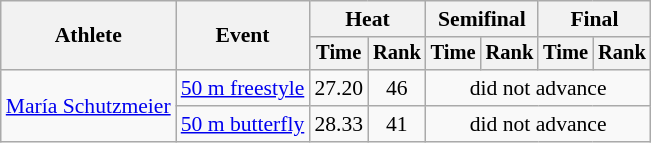<table class="wikitable" style="text-align:center; font-size:90%">
<tr>
<th rowspan="2">Athlete</th>
<th rowspan="2">Event</th>
<th colspan="2">Heat</th>
<th colspan="2">Semifinal</th>
<th colspan="2">Final</th>
</tr>
<tr style="font-size:95%">
<th>Time</th>
<th>Rank</th>
<th>Time</th>
<th>Rank</th>
<th>Time</th>
<th>Rank</th>
</tr>
<tr>
<td align=left rowspan=2><a href='#'>María Schutzmeier</a></td>
<td align=left><a href='#'>50 m freestyle</a></td>
<td>27.20</td>
<td>46</td>
<td colspan=4>did not advance</td>
</tr>
<tr>
<td align=left><a href='#'>50 m butterfly</a></td>
<td>28.33</td>
<td>41</td>
<td colspan=4>did not advance</td>
</tr>
</table>
